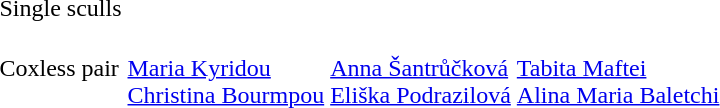<table>
<tr>
<td>Single sculls<br></td>
<td></td>
<td></td>
<td></td>
</tr>
<tr>
<td>Coxless pair<br></td>
<td> <br> <a href='#'>Maria Kyridou</a><br><a href='#'>Christina Bourmpou</a></td>
<td> <br> <a href='#'>Anna Šantrůčková</a><br><a href='#'>Eliška Podrazilová</a></td>
<td> <br> <a href='#'>Tabita Maftei</a><br><a href='#'>Alina Maria Baletchi</a></td>
</tr>
<tr>
</tr>
</table>
